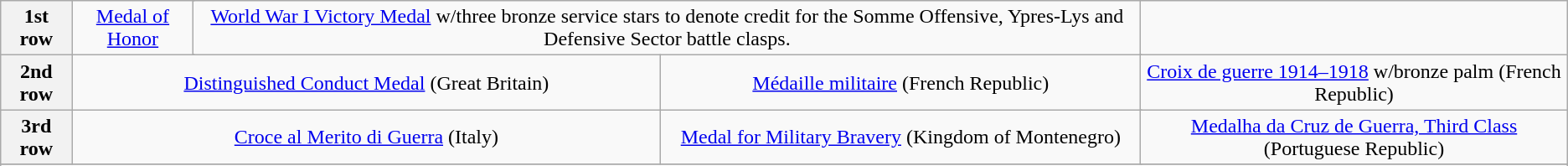<table class="wikitable">
<tr>
<th>1st row</th>
<td colspan="2" style="text-align:center;"><a href='#'>Medal of Honor</a></td>
<td colspan="2" style="text-align:center;"><a href='#'>World War I Victory Medal</a> w/three bronze service stars to denote credit for the Somme Offensive, Ypres-Lys and Defensive Sector battle clasps.</td>
</tr>
<tr>
<th>2nd row</th>
<td colspan="3" style="text-align:center;"><a href='#'>Distinguished Conduct Medal</a> (Great Britain)</td>
<td colspan="3" style="text-align:center;"><a href='#'>Médaille militaire</a> (French Republic)</td>
<td colspan="3" style="text-align:center;"><a href='#'>Croix de guerre 1914–1918</a> w/bronze palm (French Republic)</td>
</tr>
<tr>
<th>3rd row</th>
<td colspan="3" style="text-align:center;"><a href='#'>Croce al Merito di Guerra</a> (Italy)</td>
<td colspan="3" style="text-align:center;"><a href='#'>Medal for Military Bravery</a> (Kingdom of Montenegro)</td>
<td colspan="3" style="text-align:center;"><a href='#'>Medalha da Cruz de Guerra, Third Class</a> (Portuguese Republic)</td>
</tr>
<tr>
</tr>
<tr>
</tr>
</table>
